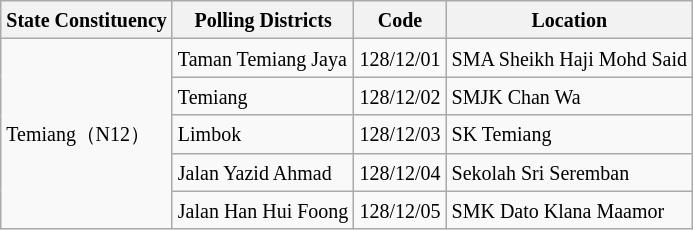<table class="wikitable sortable mw-collapsible">
<tr>
<th><small>State Constituency</small></th>
<th><small>Polling Districts</small></th>
<th><small>Code</small></th>
<th><small>Location</small></th>
</tr>
<tr>
<td rowspan="5"><small>Temiang（N12）</small></td>
<td><small>Taman Temiang Jaya</small></td>
<td><small>128/12/01</small></td>
<td><small>SMA Sheikh Haji Mohd Said</small></td>
</tr>
<tr>
<td><small>Temiang</small></td>
<td><small>128/12/02</small></td>
<td><small>SMJK Chan Wa</small></td>
</tr>
<tr>
<td><small>Limbok</small></td>
<td><small>128/12/03</small></td>
<td><small>SK Temiang</small></td>
</tr>
<tr>
<td><small>Jalan Yazid Ahmad</small></td>
<td><small>128/12/04</small></td>
<td><small>Sekolah Sri Seremban</small></td>
</tr>
<tr>
<td><small>Jalan Han Hui Foong</small></td>
<td><small>128/12/05</small></td>
<td><small>SMK Dato Klana Maamor</small></td>
</tr>
</table>
